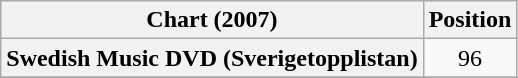<table class="wikitable sortable plainrowheaders" style="text-align:center;">
<tr>
<th scope="col">Chart (2007)</th>
<th scope="col">Position</th>
</tr>
<tr>
<th scope="row">Swedish Music DVD (Sverigetopplistan)</th>
<td>96</td>
</tr>
<tr>
</tr>
</table>
